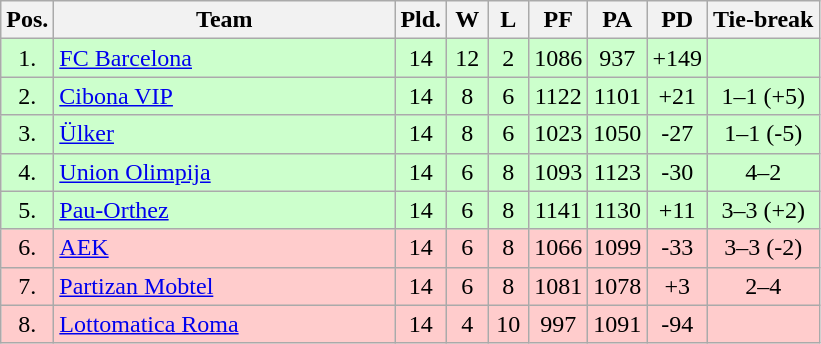<table class="wikitable" style="text-align:center">
<tr>
<th width=15>Pos.</th>
<th width=220>Team</th>
<th width=20>Pld.</th>
<th width=20>W</th>
<th width=20>L</th>
<th width=20>PF</th>
<th width=20>PA</th>
<th width=20>PD</th>
<th>Tie-break</th>
</tr>
<tr bgcolor=#ccffcc>
<td>1.</td>
<td align=left> <a href='#'>FC Barcelona</a></td>
<td>14</td>
<td>12</td>
<td>2</td>
<td>1086</td>
<td>937</td>
<td>+149</td>
<td></td>
</tr>
<tr bgcolor=#ccffcc>
<td>2.</td>
<td align=left> <a href='#'>Cibona VIP</a></td>
<td>14</td>
<td>8</td>
<td>6</td>
<td>1122</td>
<td>1101</td>
<td>+21</td>
<td>1–1 (+5)</td>
</tr>
<tr bgcolor=#ccffcc>
<td>3.</td>
<td align=left> <a href='#'>Ülker</a></td>
<td>14</td>
<td>8</td>
<td>6</td>
<td>1023</td>
<td>1050</td>
<td>-27</td>
<td>1–1 (-5)</td>
</tr>
<tr bgcolor=#ccffcc>
<td>4.</td>
<td align=left> <a href='#'>Union Olimpija</a></td>
<td>14</td>
<td>6</td>
<td>8</td>
<td>1093</td>
<td>1123</td>
<td>-30</td>
<td>4–2</td>
</tr>
<tr bgcolor=#ccffcc>
<td>5.</td>
<td align=left> <a href='#'>Pau-Orthez</a></td>
<td>14</td>
<td>6</td>
<td>8</td>
<td>1141</td>
<td>1130</td>
<td>+11</td>
<td>3–3 (+2)</td>
</tr>
<tr bgcolor=#ffcccc>
<td>6.</td>
<td align=left> <a href='#'>AEK</a></td>
<td>14</td>
<td>6</td>
<td>8</td>
<td>1066</td>
<td>1099</td>
<td>-33</td>
<td>3–3 (-2)</td>
</tr>
<tr bgcolor=#ffcccc>
<td>7.</td>
<td align=left> <a href='#'>Partizan Mobtel</a></td>
<td>14</td>
<td>6</td>
<td>8</td>
<td>1081</td>
<td>1078</td>
<td>+3</td>
<td>2–4</td>
</tr>
<tr bgcolor=#ffcccc>
<td>8.</td>
<td align=left> <a href='#'>Lottomatica Roma</a></td>
<td>14</td>
<td>4</td>
<td>10</td>
<td>997</td>
<td>1091</td>
<td>-94</td>
<td></td>
</tr>
</table>
